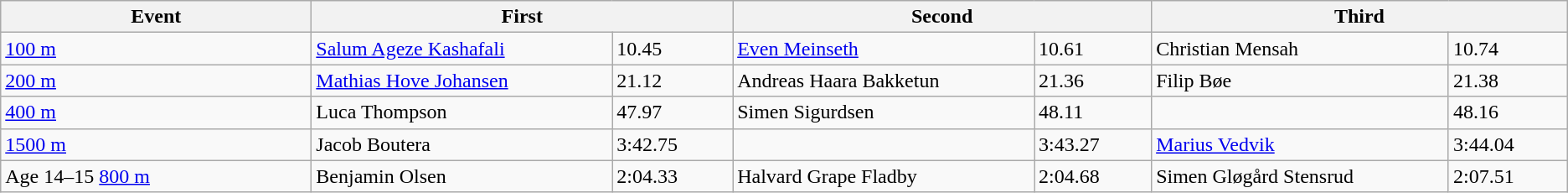<table class=wikitable>
<tr>
<th style="width:15em">Event</th>
<th colspan=2 style="width:30em">First</th>
<th colspan=2 style="width:30em">Second</th>
<th colspan=2 style="width:30em">Third</th>
</tr>
<tr>
<td><a href='#'>100&nbsp;m</a> </td>
<td><a href='#'>Salum Ageze Kashafali</a></td>
<td>10.45 </td>
<td><a href='#'>Even Meinseth</a></td>
<td>10.61</td>
<td>Christian Mensah</td>
<td>10.74</td>
</tr>
<tr>
<td><a href='#'>200&nbsp;m</a> </td>
<td><a href='#'>Mathias Hove Johansen</a></td>
<td>21.12</td>
<td>Andreas Haara Bakketun</td>
<td>21.36</td>
<td>Filip Bøe</td>
<td>21.38</td>
</tr>
<tr>
<td><a href='#'>400&nbsp;m</a></td>
<td>Luca Thompson</td>
<td>47.97</td>
<td>Simen Sigurdsen</td>
<td>48.11</td>
<td></td>
<td>48.16</td>
</tr>
<tr>
<td><a href='#'>1500&nbsp;m</a></td>
<td>Jacob Boutera</td>
<td>3:42.75</td>
<td></td>
<td>3:43.27</td>
<td><a href='#'>Marius Vedvik</a></td>
<td>3:44.04 </td>
</tr>
<tr>
<td>Age 14–15 <a href='#'>800&nbsp;m</a></td>
<td>Benjamin Olsen</td>
<td>2:04.33</td>
<td>Halvard Grape Fladby</td>
<td>2:04.68</td>
<td>Simen Gløgård Stensrud</td>
<td>2:07.51</td>
</tr>
</table>
